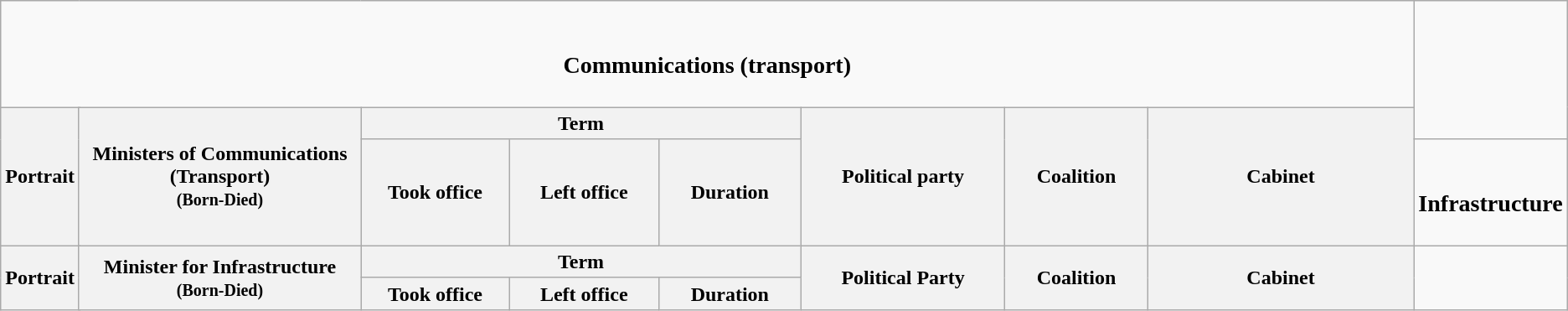<table class="wikitable" style="text-align:center;">
<tr>
<td colspan=9><br><h3>Communications (transport)</h3></td>
</tr>
<tr>
<th rowspan=2 colspan=2 width=80px>Portrait</th>
<th rowspan=2 width=20%>Ministers of Communications (Transport)<br><small>(Born-Died)</small></th>
<th colspan=3>Term</th>
<th rowspan=2 width=15%>Political party</th>
<th rowspan=2 width=10%>Coalition</th>
<th rowspan=2 width=20%>Cabinet</th>
</tr>
<tr>
<th width=11%>Took office</th>
<th width=11%>Left office</th>
<th width=10%>Duration<br>































</th>
<td colspan=9><br><h3>Infrastructure</h3></td>
</tr>
<tr>
<th rowspan=2 colspan=2 width=80px>Portrait</th>
<th rowspan=2 width=20%>Minister for Infrastructure<br><small>(Born-Died)</small></th>
<th colspan=3>Term</th>
<th rowspan=2 width=15%>Political Party</th>
<th rowspan=2 width=10%>Coalition</th>
<th rowspan=2 width=20%>Cabinet</th>
</tr>
<tr>
<th width=11%>Took office</th>
<th width=11%>Left office</th>
<th width=10%>Duration<br>





</th>
</tr>
</table>
